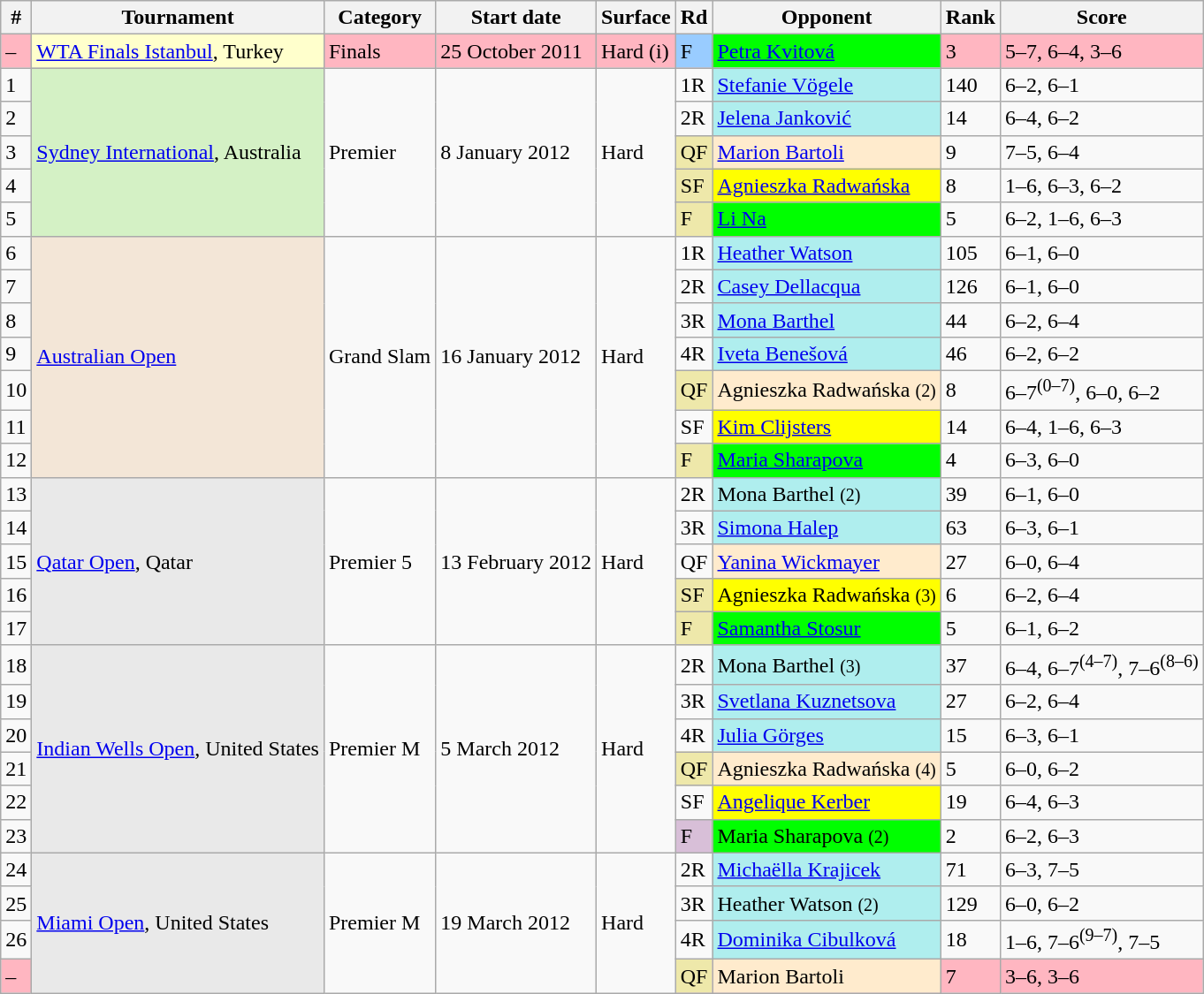<table class="wikitable sortable">
<tr>
<th scope="col">#</th>
<th scope="col">Tournament</th>
<th scope="col">Category</th>
<th scope="col">Start date</th>
<th scope="col">Surface</th>
<th scope="col">Rd</th>
<th scope="col">Opponent</th>
<th scope="col">Rank</th>
<th scope="col" class="unsortable">Score</th>
</tr>
<tr style=background:lightpink>
<td>–</td>
<td style=background:#FFFFCC><a href='#'>WTA Finals Istanbul</a>, Turkey</td>
<td>Finals</td>
<td>25 October 2011</td>
<td>Hard (i)</td>
<td bgcolor=99ccff>F</td>
<td bgcolor=lime> <a href='#'>Petra Kvitová</a></td>
<td>3</td>
<td>5–7, 6–4, 3–6</td>
</tr>
<tr>
<td>1</td>
<td style=background:#d4f1c5 rowspan=5><a href='#'>Sydney International</a>, Australia</td>
<td rowspan=5>Premier</td>
<td rowspan=5>8 January 2012</td>
<td rowspan=5>Hard</td>
<td>1R</td>
<td bgcolor=afeeee> <a href='#'>Stefanie Vögele</a></td>
<td>140</td>
<td>6–2, 6–1</td>
</tr>
<tr>
<td>2</td>
<td>2R</td>
<td bgcolor=afeeee> <a href='#'>Jelena Janković</a></td>
<td>14</td>
<td>6–4, 6–2</td>
</tr>
<tr>
<td>3</td>
<td bgcolor=EEE8AA>QF</td>
<td bgcolor=ffebcd> <a href='#'>Marion Bartoli</a></td>
<td>9</td>
<td>7–5, 6–4</td>
</tr>
<tr>
<td>4</td>
<td bgcolor=EEE8AA>SF</td>
<td style=background:yellow> <a href='#'>Agnieszka Radwańska</a></td>
<td>8</td>
<td>1–6, 6–3, 6–2</td>
</tr>
<tr>
<td>5</td>
<td bgcolor=EEE8AA>F</td>
<td bgcolor=lime> <a href='#'>Li Na</a></td>
<td>5</td>
<td>6–2, 1–6, 6–3</td>
</tr>
<tr>
<td>6</td>
<td style=background:#f3e6d7 rowspan=7><a href='#'>Australian Open</a></td>
<td rowspan=7>Grand Slam</td>
<td rowspan=7>16 January 2012</td>
<td rowspan=7>Hard</td>
<td>1R</td>
<td bgcolor=afeeee> <a href='#'>Heather Watson</a></td>
<td>105</td>
<td>6–1, 6–0</td>
</tr>
<tr>
<td>7</td>
<td>2R</td>
<td bgcolor=afeeee> <a href='#'>Casey Dellacqua</a></td>
<td>126</td>
<td>6–1, 6–0</td>
</tr>
<tr>
<td>8</td>
<td>3R</td>
<td bgcolor=afeeee> <a href='#'>Mona Barthel</a></td>
<td>44</td>
<td>6–2, 6–4</td>
</tr>
<tr>
<td>9</td>
<td>4R</td>
<td bgcolor=afeeee> <a href='#'>Iveta Benešová</a></td>
<td>46</td>
<td>6–2, 6–2</td>
</tr>
<tr>
<td>10</td>
<td bgcolor=EEE8AA>QF</td>
<td bgcolor=ffebcd> Agnieszka Radwańska <small>(2)</small></td>
<td>8</td>
<td>6–7<sup>(0–7)</sup>, 6–0, 6–2</td>
</tr>
<tr>
<td>11</td>
<td>SF</td>
<td style=background:yellow> <a href='#'>Kim Clijsters</a></td>
<td>14</td>
<td>6–4, 1–6, 6–3</td>
</tr>
<tr>
<td>12</td>
<td bgcolor=EEE8AA>F</td>
<td bgcolor=lime> <a href='#'>Maria Sharapova</a></td>
<td>4</td>
<td>6–3, 6–0</td>
</tr>
<tr>
<td>13</td>
<td style=background:#E9E9E9 rowspan=5><a href='#'>Qatar Open</a>, Qatar</td>
<td rowspan=5>Premier 5</td>
<td rowspan=5>13 February 2012</td>
<td rowspan=5>Hard</td>
<td>2R</td>
<td bgcolor=afeeee> Mona Barthel <small>(2)</small></td>
<td>39</td>
<td>6–1, 6–0</td>
</tr>
<tr>
<td>14</td>
<td>3R</td>
<td bgcolor=afeeee> <a href='#'>Simona Halep</a></td>
<td>63</td>
<td>6–3, 6–1</td>
</tr>
<tr>
<td>15</td>
<td>QF</td>
<td bgcolor=ffebcd> <a href='#'>Yanina Wickmayer</a></td>
<td>27</td>
<td>6–0, 6–4</td>
</tr>
<tr>
<td>16</td>
<td bgcolor=EEE8AA>SF</td>
<td style=background:yellow> Agnieszka Radwańska <small>(3)</small></td>
<td>6</td>
<td>6–2, 6–4</td>
</tr>
<tr>
<td>17</td>
<td bgcolor=EEE8AA>F</td>
<td bgcolor=lime> <a href='#'>Samantha Stosur</a></td>
<td>5</td>
<td>6–1, 6–2</td>
</tr>
<tr>
<td>18</td>
<td style=background:#E9E9E9 rowspan=6><a href='#'>Indian Wells Open</a>, United States</td>
<td rowspan=6>Premier M</td>
<td rowspan=6>5 March 2012</td>
<td rowspan=6>Hard</td>
<td>2R</td>
<td bgcolor=afeeee> Mona Barthel <small>(3)</small></td>
<td>37</td>
<td>6–4, 6–7<sup>(4–7)</sup>, 7–6<sup>(8–6)</sup></td>
</tr>
<tr>
<td>19</td>
<td>3R</td>
<td bgcolor=afeeee> <a href='#'>Svetlana Kuznetsova</a></td>
<td>27</td>
<td>6–2, 6–4</td>
</tr>
<tr>
<td>20</td>
<td>4R</td>
<td bgcolor=afeeee> <a href='#'>Julia Görges</a></td>
<td>15</td>
<td>6–3, 6–1</td>
</tr>
<tr>
<td>21</td>
<td bgcolor=EEE8AA>QF</td>
<td bgcolor=ffebcd> Agnieszka Radwańska <small>(4)</small></td>
<td>5</td>
<td>6–0, 6–2</td>
</tr>
<tr>
<td>22</td>
<td>SF</td>
<td style=background:yellow> <a href='#'>Angelique Kerber</a></td>
<td>19</td>
<td>6–4, 6–3</td>
</tr>
<tr>
<td>23</td>
<td bgcolor=thistle>F</td>
<td bgcolor=lime> Maria Sharapova <small>(2)</small></td>
<td>2</td>
<td>6–2, 6–3</td>
</tr>
<tr>
<td>24</td>
<td style=background:#E9E9E9 rowspan=4><a href='#'>Miami Open</a>, United States</td>
<td rowspan=4>Premier M</td>
<td rowspan=4>19 March 2012</td>
<td rowspan=4>Hard</td>
<td>2R</td>
<td bgcolor=afeeee> <a href='#'>Michaëlla Krajicek</a></td>
<td>71</td>
<td>6–3, 7–5</td>
</tr>
<tr>
<td>25</td>
<td>3R</td>
<td bgcolor=afeeee> Heather Watson <small>(2)</small></td>
<td>129</td>
<td>6–0, 6–2</td>
</tr>
<tr>
<td>26</td>
<td>4R</td>
<td bgcolor=afeeee> <a href='#'>Dominika Cibulková</a></td>
<td>18</td>
<td>1–6, 7–6<sup>(9–7)</sup>, 7–5</td>
</tr>
<tr bgcolor=lightpink>
<td>–</td>
<td bgcolor=EEE8AA>QF</td>
<td bgcolor=ffebcd> Marion Bartoli</td>
<td>7</td>
<td>3–6, 3–6</td>
</tr>
</table>
